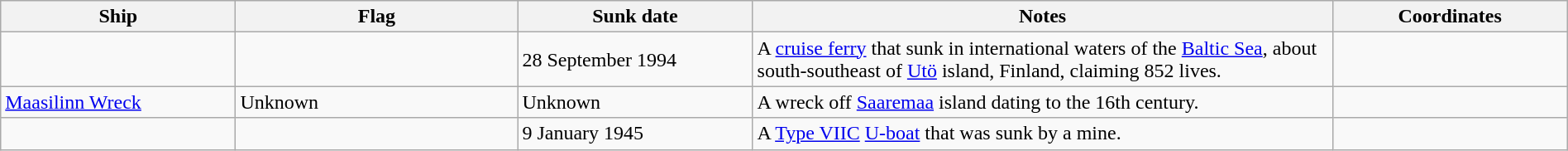<table class=wikitable | style = "width:100%">
<tr>
<th style="width:15%">Ship</th>
<th style="width:18%">Flag</th>
<th style="width:15%">Sunk date</th>
<th style="width:37%">Notes</th>
<th style="width:15%">Coordinates</th>
</tr>
<tr>
<td></td>
<td></td>
<td>28 September 1994</td>
<td>A <a href='#'>cruise ferry</a> that sunk in international waters of the <a href='#'>Baltic Sea</a>, about  south-southeast of <a href='#'>Utö</a> island, Finland, claiming 852 lives.</td>
<td></td>
</tr>
<tr>
<td><a href='#'>Maasilinn Wreck</a></td>
<td>Unknown</td>
<td>Unknown</td>
<td>A wreck off <a href='#'>Saaremaa</a> island dating to the 16th century.</td>
<td></td>
</tr>
<tr>
<td></td>
<td></td>
<td>9 January 1945</td>
<td>A <a href='#'>Type VIIC</a> <a href='#'>U-boat</a> that was sunk by a mine.</td>
<td></td>
</tr>
</table>
